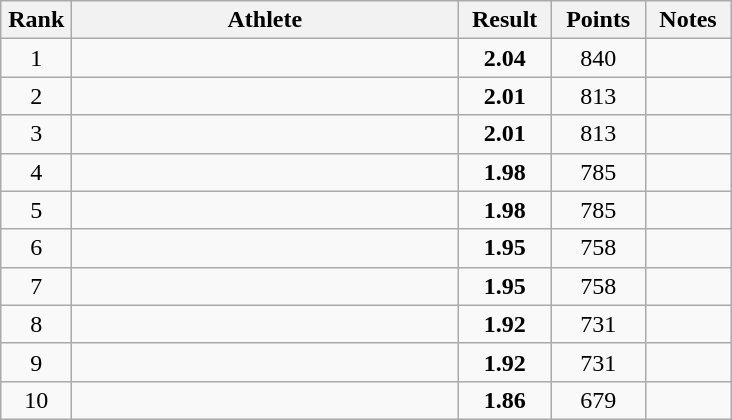<table class="wikitable" style="text-align:center">
<tr>
<th width=40>Rank</th>
<th width=250>Athlete</th>
<th width=55>Result</th>
<th width=55>Points</th>
<th width=50>Notes</th>
</tr>
<tr>
<td>1</td>
<td align=left></td>
<td><strong>2.04</strong></td>
<td>840</td>
<td></td>
</tr>
<tr>
<td>2</td>
<td align=left></td>
<td><strong>2.01</strong></td>
<td>813</td>
<td></td>
</tr>
<tr>
<td>3</td>
<td align=left></td>
<td><strong>2.01</strong></td>
<td>813</td>
<td></td>
</tr>
<tr>
<td>4</td>
<td align=left></td>
<td><strong>1.98</strong></td>
<td>785</td>
<td></td>
</tr>
<tr>
<td>5</td>
<td align=left></td>
<td><strong>1.98</strong></td>
<td>785</td>
<td></td>
</tr>
<tr>
<td>6</td>
<td align=left></td>
<td><strong>1.95</strong></td>
<td>758</td>
<td></td>
</tr>
<tr>
<td>7</td>
<td align=left></td>
<td><strong>1.95</strong></td>
<td>758</td>
<td></td>
</tr>
<tr>
<td>8</td>
<td align=left></td>
<td><strong>1.92</strong></td>
<td>731</td>
<td></td>
</tr>
<tr>
<td>9</td>
<td align=left></td>
<td><strong>1.92</strong></td>
<td>731</td>
<td></td>
</tr>
<tr>
<td>10</td>
<td align=left></td>
<td><strong>1.86</strong></td>
<td>679</td>
<td></td>
</tr>
</table>
